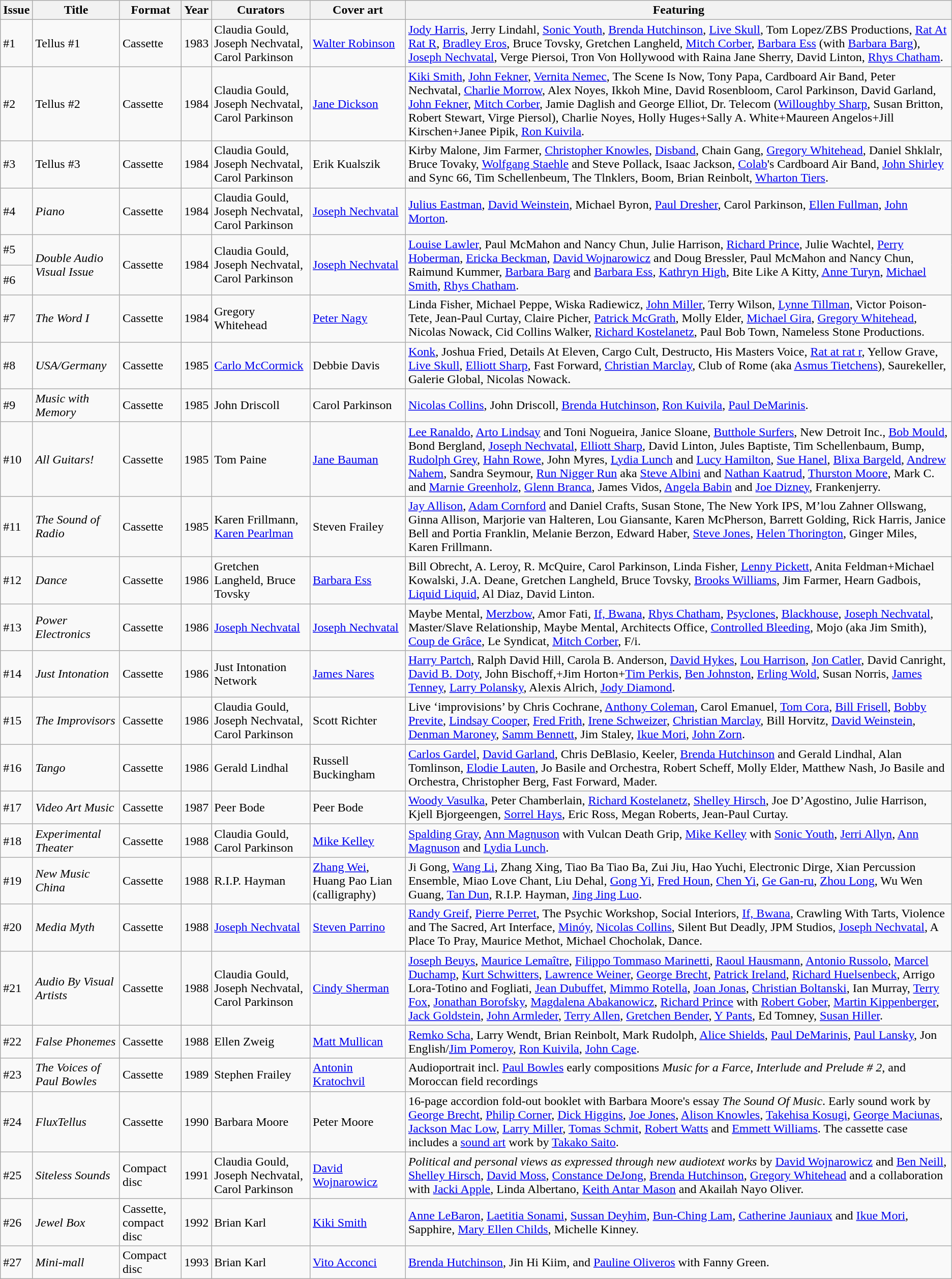<table class="wikitable">
<tr>
<th>Issue</th>
<th>Title</th>
<th>Format</th>
<th>Year</th>
<th>Curators</th>
<th>Cover art</th>
<th>Featuring</th>
</tr>
<tr>
<td>#1</td>
<td>Tellus #1</td>
<td>Cassette</td>
<td>1983</td>
<td>Claudia Gould, Joseph Nechvatal, Carol Parkinson</td>
<td><a href='#'>Walter Robinson</a></td>
<td><a href='#'>Jody Harris</a>, Jerry Lindahl, <a href='#'>Sonic Youth</a>, <a href='#'>Brenda Hutchinson</a>, <a href='#'>Live Skull</a>, Tom Lopez/ZBS Productions, <a href='#'>Rat At Rat R</a>, <a href='#'>Bradley Eros</a>, Bruce Tovsky, Gretchen Langheld, <a href='#'>Mitch Corber</a>, <a href='#'>Barbara Ess</a> (with <a href='#'>Barbara Barg</a>), <a href='#'>Joseph Nechvatal</a>, Verge Piersoi, Tron Von Hollywood with Raina Jane Sherry, David Linton, <a href='#'>Rhys Chatham</a>.</td>
</tr>
<tr>
<td>#2</td>
<td>Tellus #2</td>
<td>Cassette</td>
<td>1984</td>
<td>Claudia Gould, Joseph Nechvatal, Carol Parkinson</td>
<td><a href='#'>Jane Dickson</a></td>
<td><a href='#'>Kiki Smith</a>, <a href='#'>John Fekner</a>, <a href='#'>Vernita Nemec</a>, The Scene Is Now, Tony Papa, Cardboard Air Band, Peter Nechvatal, <a href='#'>Charlie Morrow</a>, Alex Noyes, Ikkoh Mine, David Rosenbloom, Carol Parkinson, David Garland, <a href='#'>John Fekner</a>, <a href='#'>Mitch Corber</a>, Jamie Daglish and George Elliot, Dr. Telecom (<a href='#'>Willoughby Sharp</a>, Susan Britton, Robert Stewart, Virge Piersol), Charlie Noyes, Holly Huges+Sally A. White+Maureen Angelos+Jill Kirschen+Janee Pipik, <a href='#'>Ron Kuivila</a>.</td>
</tr>
<tr>
<td>#3</td>
<td>Tellus #3</td>
<td>Cassette</td>
<td>1984</td>
<td>Claudia Gould, Joseph Nechvatal, Carol Parkinson</td>
<td>Erik Kualszik</td>
<td>Kirby Malone, Jim Farmer, <a href='#'>Christopher Knowles</a>, <a href='#'>Disband</a>, Chain Gang, <a href='#'>Gregory Whitehead</a>, Daniel Shklalr, Bruce Tovaky, <a href='#'>Wolfgang Staehle</a> and Steve Pollack, Isaac Jackson, <a href='#'>Colab</a>'s Cardboard Air Band, <a href='#'>John Shirley</a> and Sync 66, Tim Schellenbeum, The Tlnklers, Boom, Brian Reinbolt, <a href='#'>Wharton Tiers</a>.</td>
</tr>
<tr>
<td>#4</td>
<td><em>Piano</em></td>
<td>Cassette</td>
<td>1984</td>
<td>Claudia Gould, Joseph Nechvatal, Carol Parkinson</td>
<td><a href='#'>Joseph Nechvatal</a></td>
<td><a href='#'>Julius Eastman</a>, <a href='#'>David Weinstein</a>, Michael Byron, <a href='#'>Paul Dresher</a>, Carol Parkinson, <a href='#'>Ellen Fullman</a>, <a href='#'>John Morton</a>.</td>
</tr>
<tr>
<td>#5</td>
<td rowspan="2"><em>Double Audio Visual Issue</em></td>
<td rowspan="2">Cassette</td>
<td rowspan="2">1984</td>
<td rowspan="2">Claudia Gould, Joseph Nechvatal, Carol Parkinson</td>
<td rowspan="2"><a href='#'>Joseph Nechvatal</a></td>
<td rowspan="2"><a href='#'>Louise Lawler</a>, Paul McMahon and Nancy Chun, Julie Harrison, <a href='#'>Richard Prince</a>, Julie Wachtel, <a href='#'>Perry Hoberman</a>, <a href='#'>Ericka Beckman</a>, <a href='#'>David Wojnarowicz</a> and Doug Bressler, Paul McMahon and Nancy Chun, Raimund Kummer, <a href='#'>Barbara Barg</a> and <a href='#'>Barbara Ess</a>, <a href='#'>Kathryn High</a>, Bite Like A Kitty, <a href='#'>Anne Turyn</a>, <a href='#'>Michael Smith</a>, <a href='#'>Rhys Chatham</a>.</td>
</tr>
<tr>
<td>#6</td>
</tr>
<tr>
<td>#7</td>
<td><em>The Word I</em></td>
<td>Cassette</td>
<td>1984</td>
<td>Gregory Whitehead</td>
<td><a href='#'>Peter Nagy</a></td>
<td>Linda Fisher, Michael Peppe, Wiska Radiewicz, <a href='#'>John Miller</a>, Terry Wilson, <a href='#'>Lynne Tillman</a>, Victor Poison-Tete, Jean-Paul Curtay, Claire Picher, <a href='#'>Patrick McGrath</a>, Molly Elder, <a href='#'>Michael Gira</a>, <a href='#'>Gregory Whitehead</a>, Nicolas Nowack, Cid Collins Walker, <a href='#'>Richard Kostelanetz</a>, Paul Bob Town, Nameless Stone Productions.</td>
</tr>
<tr>
<td>#8</td>
<td><em>USA/Germany</em></td>
<td>Cassette</td>
<td>1985</td>
<td><a href='#'>Carlo McCormick</a></td>
<td>Debbie Davis</td>
<td><a href='#'>Konk</a>, Joshua Fried, Details At Eleven, Cargo Cult, Destructo, His Masters Voice, <a href='#'>Rat at rat r</a>, Yellow Grave, <a href='#'>Live Skull</a>, <a href='#'>Elliott Sharp</a>, Fast Forward, <a href='#'>Christian Marclay</a>, Club of Rome (aka <a href='#'>Asmus Tietchens</a>), Saurekeller, Galerie Global, Nicolas Nowack.</td>
</tr>
<tr>
<td>#9</td>
<td><em>Music with Memory</em></td>
<td>Cassette</td>
<td>1985</td>
<td>John Driscoll</td>
<td>Carol Parkinson</td>
<td><a href='#'>Nicolas Collins</a>, John Driscoll, <a href='#'>Brenda Hutchinson</a>, <a href='#'>Ron Kuivila</a>, <a href='#'>Paul DeMarinis</a>.</td>
</tr>
<tr>
<td>#10</td>
<td><em>All Guitars!</em></td>
<td>Cassette</td>
<td>1985</td>
<td>Tom Paine</td>
<td><a href='#'>Jane Bauman</a></td>
<td><a href='#'>Lee Ranaldo</a>, <a href='#'>Arto Lindsay</a> and Toni Nogueira, Janice Sloane, <a href='#'>Butthole Surfers</a>, New Detroit Inc., <a href='#'>Bob Mould</a>, Bond Bergland, <a href='#'>Joseph Nechvatal</a>, <a href='#'>Elliott Sharp</a>, David Linton, Jules Baptiste, Tim Schellenbaum, Bump, <a href='#'>Rudolph Grey</a>, <a href='#'>Hahn Rowe</a>, John Myres, <a href='#'>Lydia Lunch</a> and <a href='#'>Lucy Hamilton</a>, <a href='#'>Sue Hanel</a>, <a href='#'>Blixa Bargeld</a>, <a href='#'>Andrew Nahem</a>, Sandra Seymour, <a href='#'>Run Nigger Run</a> aka <a href='#'>Steve Albini</a> and <a href='#'>Nathan Kaatrud</a>, <a href='#'>Thurston Moore</a>, Mark C. and <a href='#'>Marnie Greenholz</a>, <a href='#'>Glenn Branca</a>, James Vidos, <a href='#'>Angela Babin</a> and <a href='#'>Joe Dizney</a>, Frankenjerry.</td>
</tr>
<tr>
<td>#11</td>
<td><em>The Sound of Radio</em></td>
<td>Cassette</td>
<td>1985</td>
<td>Karen Frillmann, <a href='#'>Karen Pearlman</a></td>
<td>Steven Frailey</td>
<td><a href='#'>Jay Allison</a>, <a href='#'>Adam Cornford</a> and Daniel Crafts, Susan Stone, The New York IPS, M’lou Zahner Ollswang, Ginna Allison, Marjorie van Halteren, Lou Giansante, Karen McPherson, Barrett Golding, Rick Harris, Janice Bell and Portia Franklin, Melanie Berzon, Edward Haber, <a href='#'>Steve Jones</a>, <a href='#'>Helen Thorington</a>, Ginger Miles, Karen Frillmann.</td>
</tr>
<tr>
<td>#12</td>
<td><em>Dance</em></td>
<td>Cassette</td>
<td>1986</td>
<td>Gretchen Langheld, Bruce Tovsky</td>
<td><a href='#'>Barbara Ess</a></td>
<td>Bill Obrecht, A. Leroy, R. McQuire, Carol Parkinson, Linda Fisher, <a href='#'>Lenny Pickett</a>, Anita Feldman+Michael Kowalski, J.A. Deane, Gretchen Langheld, Bruce Tovsky, <a href='#'>Brooks Williams</a>, Jim Farmer, Hearn Gadbois, <a href='#'>Liquid Liquid</a>, Al Diaz, David Linton.</td>
</tr>
<tr>
<td>#13</td>
<td><em>Power Electronics</em></td>
<td>Cassette</td>
<td>1986</td>
<td><a href='#'>Joseph Nechvatal</a></td>
<td><a href='#'>Joseph Nechvatal</a></td>
<td>Maybe Mental, <a href='#'>Merzbow</a>, Amor Fati, <a href='#'>If, Bwana</a>, <a href='#'>Rhys Chatham</a>, <a href='#'>Psyclones</a>, <a href='#'>Blackhouse</a>, <a href='#'>Joseph Nechvatal</a>, Master/Slave Relationship, Maybe Mental, Architects Office, <a href='#'>Controlled Bleeding</a>, Mojo (aka Jim Smith), <a href='#'>Coup de Grâce</a>, Le Syndicat, <a href='#'>Mitch Corber</a>, F/i.</td>
</tr>
<tr>
<td>#14</td>
<td><em>Just Intonation</em></td>
<td>Cassette</td>
<td>1986</td>
<td>Just Intonation Network</td>
<td><a href='#'>James Nares</a></td>
<td><a href='#'>Harry Partch</a>, Ralph David Hill, Carola B. Anderson, <a href='#'>David Hykes</a>, <a href='#'>Lou Harrison</a>, <a href='#'>Jon Catler</a>, David Canright, <a href='#'>David B. Doty</a>, John Bischoff,+Jim Horton+<a href='#'>Tim Perkis</a>, <a href='#'>Ben Johnston</a>, <a href='#'>Erling Wold</a>, Susan Norris, <a href='#'>James Tenney</a>, <a href='#'>Larry Polansky</a>, Alexis Alrich, <a href='#'>Jody Diamond</a>.</td>
</tr>
<tr>
<td>#15</td>
<td><em>The Improvisors</em></td>
<td>Cassette</td>
<td>1986</td>
<td>Claudia Gould, Joseph Nechvatal, Carol Parkinson</td>
<td>Scott Richter</td>
<td>Live ‘improvisions’ by Chris Cochrane, <a href='#'>Anthony Coleman</a>, Carol Emanuel, <a href='#'>Tom Cora</a>, <a href='#'>Bill Frisell</a>, <a href='#'>Bobby Previte</a>, <a href='#'>Lindsay Cooper</a>, <a href='#'>Fred Frith</a>, <a href='#'>Irene Schweizer</a>, <a href='#'>Christian Marclay</a>, Bill Horvitz, <a href='#'>David Weinstein</a>, <a href='#'>Denman Maroney</a>, <a href='#'>Samm Bennett</a>, Jim Staley, <a href='#'>Ikue Mori</a>, <a href='#'>John Zorn</a>.</td>
</tr>
<tr>
<td>#16</td>
<td><em>Tango</em></td>
<td>Cassette</td>
<td>1986</td>
<td>Gerald Lindhal</td>
<td>Russell Buckingham</td>
<td><a href='#'>Carlos Gardel</a>, <a href='#'>David Garland</a>, Chris DeBlasio, Keeler, <a href='#'>Brenda Hutchinson</a> and Gerald Lindhal, Alan Tomlinson, <a href='#'>Elodie Lauten</a>, Jo Basile and Orchestra, Robert Scheff, Molly Elder, Matthew Nash, Jo Basile and Orchestra, Christopher Berg, Fast Forward, Mader.</td>
</tr>
<tr>
<td>#17</td>
<td><em>Video Art Music</em></td>
<td>Cassette</td>
<td>1987</td>
<td>Peer Bode</td>
<td>Peer Bode</td>
<td><a href='#'>Woody Vasulka</a>, Peter Chamberlain, <a href='#'>Richard Kostelanetz</a>, <a href='#'>Shelley Hirsch</a>, Joe D’Agostino, Julie Harrison, Kjell Bjorgeengen, <a href='#'>Sorrel Hays</a>, Eric Ross, Megan Roberts, Jean-Paul Curtay.</td>
</tr>
<tr>
<td>#18</td>
<td><em>Experimental Theater</em></td>
<td>Cassette</td>
<td>1988</td>
<td>Claudia Gould, Carol Parkinson</td>
<td><a href='#'>Mike Kelley</a></td>
<td><a href='#'>Spalding Gray</a>, <a href='#'>Ann Magnuson</a> with Vulcan Death Grip, <a href='#'>Mike Kelley</a> with <a href='#'>Sonic Youth</a>, <a href='#'>Jerri Allyn</a>, <a href='#'>Ann Magnuson</a> and <a href='#'>Lydia Lunch</a>.</td>
</tr>
<tr>
<td>#19</td>
<td><em>New Music China</em></td>
<td>Cassette</td>
<td>1988</td>
<td>R.I.P. Hayman</td>
<td><a href='#'>Zhang Wei</a>, Huang Pao Lian (calligraphy)</td>
<td>Ji Gong, <a href='#'>Wang Li</a>, Zhang Xing, Tiao Ba Tiao Ba, Zui Jiu, Hao Yuchi, Electronic Dirge, Xian Percussion Ensemble, Miao Love Chant, Liu Dehal, <a href='#'>Gong Yi</a>, <a href='#'>Fred Houn</a>, <a href='#'>Chen Yi</a>, <a href='#'>Ge Gan-ru</a>, <a href='#'>Zhou Long</a>, Wu Wen Guang, <a href='#'>Tan Dun</a>, R.I.P. Hayman, <a href='#'>Jing Jing Luo</a>.</td>
</tr>
<tr>
<td>#20</td>
<td><em>Media Myth</em></td>
<td>Cassette</td>
<td>1988</td>
<td><a href='#'>Joseph Nechvatal</a></td>
<td><a href='#'>Steven Parrino</a></td>
<td><a href='#'>Randy Greif</a>, <a href='#'>Pierre Perret</a>, The Psychic Workshop, Social Interiors, <a href='#'>If, Bwana</a>, Crawling With Tarts, Violence and The Sacred, Art Interface, <a href='#'>Minóy</a>, <a href='#'>Nicolas Collins</a>, Silent But Deadly, JPM Studios, <a href='#'>Joseph Nechvatal</a>, A Place To Pray, Maurice Methot, Michael Chocholak, Dance.</td>
</tr>
<tr>
<td>#21</td>
<td><em>Audio By Visual Artists</em></td>
<td>Cassette</td>
<td>1988</td>
<td>Claudia Gould, Joseph Nechvatal, Carol Parkinson</td>
<td><a href='#'>Cindy Sherman</a></td>
<td><a href='#'>Joseph Beuys</a>, <a href='#'>Maurice Lemaître</a>, <a href='#'>Filippo Tommaso Marinetti</a>, <a href='#'>Raoul Hausmann</a>, <a href='#'>Antonio Russolo</a>, <a href='#'>Marcel Duchamp</a>, <a href='#'>Kurt Schwitters</a>, <a href='#'>Lawrence Weiner</a>, <a href='#'>George Brecht</a>, <a href='#'>Patrick Ireland</a>, <a href='#'>Richard Huelsenbeck</a>, Arrigo Lora-Totino and Fogliati, <a href='#'>Jean Dubuffet</a>, <a href='#'>Mimmo Rotella</a>, <a href='#'>Joan Jonas</a>, <a href='#'>Christian Boltanski</a>, Ian Murray, <a href='#'>Terry Fox</a>, <a href='#'>Jonathan Borofsky</a>, <a href='#'>Magdalena Abakanowicz</a>, <a href='#'>Richard Prince</a> with <a href='#'>Robert Gober</a>, <a href='#'>Martin Kippenberger</a>, <a href='#'>Jack Goldstein</a>, <a href='#'>John Armleder</a>, <a href='#'>Terry Allen</a>, <a href='#'>Gretchen Bender</a>, <a href='#'>Y Pants</a>, Ed Tomney, <a href='#'>Susan Hiller</a>.</td>
</tr>
<tr>
<td>#22</td>
<td><em>False Phonemes</em></td>
<td>Cassette</td>
<td>1988</td>
<td>Ellen Zweig</td>
<td><a href='#'>Matt Mullican</a></td>
<td><a href='#'>Remko Scha</a>, Larry Wendt, Brian Reinbolt, Mark Rudolph, <a href='#'>Alice Shields</a>, <a href='#'>Paul DeMarinis</a>, <a href='#'>Paul Lansky</a>, Jon English/<a href='#'>Jim Pomeroy</a>, <a href='#'>Ron Kuivila</a>, <a href='#'>John Cage</a>.</td>
</tr>
<tr>
<td>#23</td>
<td><em>The Voices of Paul Bowles</em></td>
<td>Cassette</td>
<td>1989</td>
<td>Stephen Frailey</td>
<td><a href='#'>Antonin Kratochvil</a></td>
<td>Audioportrait incl. <a href='#'>Paul Bowles</a> early compositions <em>Music for a Farce</em>, <em>Interlude and Prelude # 2</em>, and Moroccan field recordings</td>
</tr>
<tr>
<td>#24</td>
<td><em>FluxTellus</em></td>
<td>Cassette</td>
<td>1990</td>
<td>Barbara Moore</td>
<td>Peter Moore</td>
<td>16-page accordion fold-out booklet with Barbara Moore's essay <em>The Sound Of Music</em>. Early sound work by <a href='#'>George Brecht</a>, <a href='#'>Philip Corner</a>, <a href='#'>Dick Higgins</a>, <a href='#'>Joe Jones</a>, <a href='#'>Alison Knowles</a>, <a href='#'>Takehisa Kosugi</a>, <a href='#'>George Maciunas</a>, <a href='#'>Jackson Mac Low</a>, <a href='#'>Larry Miller</a>, <a href='#'>Tomas Schmit</a>, <a href='#'>Robert Watts</a> and <a href='#'>Emmett Williams</a>. The cassette case includes a <a href='#'>sound art</a> work by <a href='#'>Takako Saito</a>.</td>
</tr>
<tr>
<td>#25</td>
<td><em>Siteless Sounds</em></td>
<td>Compact disc</td>
<td>1991</td>
<td>Claudia Gould, Joseph Nechvatal, Carol Parkinson</td>
<td><a href='#'>David Wojnarowicz</a></td>
<td><em>Political and personal views as expressed through new audiotext works</em> by <a href='#'>David Wojnarowicz</a> and <a href='#'>Ben Neill</a>, <a href='#'>Shelley Hirsch</a>, <a href='#'>David Moss</a>, <a href='#'>Constance DeJong</a>, <a href='#'>Brenda Hutchinson</a>, <a href='#'>Gregory Whitehead</a> and a collaboration with <a href='#'>Jacki Apple</a>, Linda Albertano, <a href='#'>Keith Antar Mason</a> and Akailah Nayo Oliver.</td>
</tr>
<tr>
<td>#26</td>
<td><em>Jewel Box</em></td>
<td>Cassette, compact disc</td>
<td>1992</td>
<td>Brian Karl</td>
<td><a href='#'>Kiki Smith</a></td>
<td><a href='#'>Anne LeBaron</a>, <a href='#'>Laetitia Sonami</a>, <a href='#'>Sussan Deyhim</a>, <a href='#'>Bun-Ching Lam</a>, <a href='#'>Catherine Jauniaux</a> and <a href='#'>Ikue Mori</a>, Sapphire, <a href='#'>Mary Ellen Childs</a>, Michelle Kinney.</td>
</tr>
<tr>
<td>#27</td>
<td><em>Mini-mall</em></td>
<td>Compact disc</td>
<td>1993</td>
<td>Brian Karl</td>
<td><a href='#'>Vito Acconci</a></td>
<td><a href='#'>Brenda Hutchinson</a>, Jin Hi Kiim, and <a href='#'>Pauline Oliveros</a> with Fanny Green.</td>
</tr>
</table>
